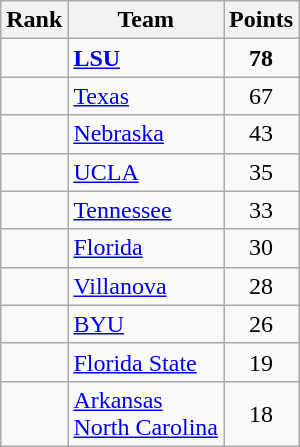<table class="wikitable sortable" style="text-align:center">
<tr>
<th>Rank</th>
<th>Team</th>
<th>Points</th>
</tr>
<tr>
<td></td>
<td align="left"><strong><a href='#'>LSU</a></strong></td>
<td><strong>78</strong></td>
</tr>
<tr>
<td></td>
<td align="left"><a href='#'>Texas</a></td>
<td>67</td>
</tr>
<tr>
<td></td>
<td align="left"><a href='#'>Nebraska</a></td>
<td>43</td>
</tr>
<tr>
<td></td>
<td align="left"><a href='#'>UCLA</a></td>
<td>35</td>
</tr>
<tr>
<td></td>
<td align="left"><a href='#'>Tennessee</a></td>
<td>33</td>
</tr>
<tr>
<td></td>
<td align="left"><a href='#'>Florida</a></td>
<td>30</td>
</tr>
<tr>
<td></td>
<td align="left"><a href='#'>Villanova</a></td>
<td>28</td>
</tr>
<tr>
<td></td>
<td align="left"><a href='#'>BYU</a></td>
<td>26</td>
</tr>
<tr>
<td></td>
<td align="left"><a href='#'>Florida State</a></td>
<td>19</td>
</tr>
<tr>
<td></td>
<td align="left"><a href='#'>Arkansas</a><br><a href='#'>North Carolina</a></td>
<td>18</td>
</tr>
</table>
